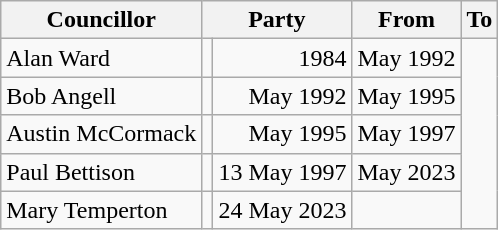<table class=wikitable>
<tr>
<th>Councillor</th>
<th colspan=2>Party</th>
<th>From</th>
<th>To</th>
</tr>
<tr>
<td>Alan Ward</td>
<td></td>
<td align=right>1984</td>
<td align=right>May 1992</td>
</tr>
<tr>
<td>Bob Angell</td>
<td></td>
<td align=right>May 1992</td>
<td align=right>May 1995</td>
</tr>
<tr>
<td>Austin McCormack</td>
<td></td>
<td align=right>May 1995</td>
<td align=right>May 1997</td>
</tr>
<tr>
<td>Paul Bettison</td>
<td></td>
<td align=right>13 May 1997</td>
<td align=right>May 2023</td>
</tr>
<tr>
<td>Mary Temperton</td>
<td></td>
<td align=right>24 May 2023</td>
<td></td>
</tr>
</table>
